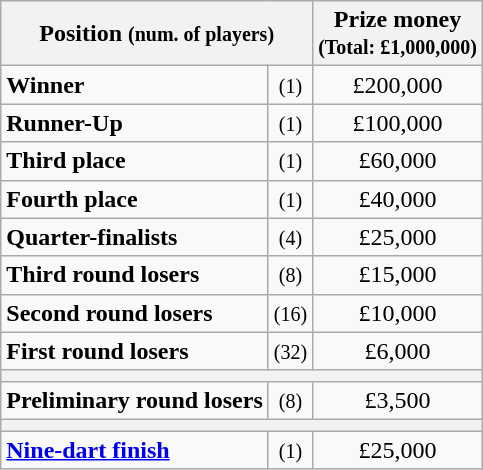<table class="wikitable">
<tr>
<th colspan=2>Position <small>(num. of players)</small></th>
<th>Prize money<br><small>(Total: £1,000,000)</small></th>
</tr>
<tr>
<td><strong>Winner</strong></td>
<td align=center><small>(1)</small></td>
<td align=center>£200,000</td>
</tr>
<tr>
<td><strong>Runner-Up</strong></td>
<td align=center><small>(1)</small></td>
<td align=center>£100,000</td>
</tr>
<tr>
<td><strong>Third place</strong></td>
<td align=center><small>(1)</small></td>
<td align=center>£60,000</td>
</tr>
<tr>
<td><strong>Fourth place</strong></td>
<td align=center><small>(1)</small></td>
<td align=center>£40,000</td>
</tr>
<tr>
<td><strong>Quarter-finalists</strong></td>
<td align=center><small>(4)</small></td>
<td align=center>£25,000</td>
</tr>
<tr>
<td><strong>Third round losers</strong></td>
<td align=center><small>(8)</small></td>
<td align=center>£15,000</td>
</tr>
<tr>
<td><strong>Second round losers</strong></td>
<td align=center><small>(16)</small></td>
<td align=center>£10,000</td>
</tr>
<tr>
<td><strong>First round losers</strong></td>
<td align=center><small>(32)</small></td>
<td align=center>£6,000</td>
</tr>
<tr>
<th colspan=3></th>
</tr>
<tr>
<td><strong>Preliminary round losers</strong></td>
<td align=center><small>(8)</small></td>
<td align=center>£3,500</td>
</tr>
<tr>
<th colspan=3></th>
</tr>
<tr>
<td><strong><a href='#'>Nine-dart finish</a></strong></td>
<td align=center><small>(1)</small></td>
<td align=center>£25,000</td>
</tr>
</table>
